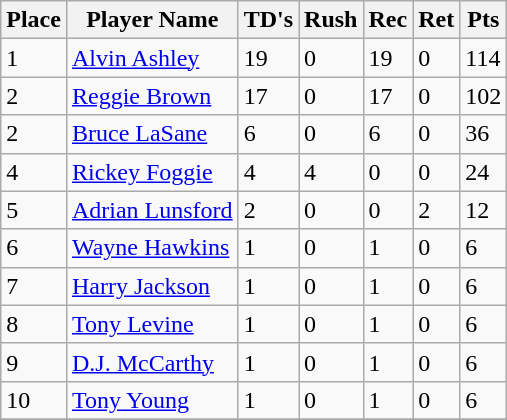<table class="wikitable">
<tr>
<th>Place</th>
<th>Player Name</th>
<th>TD's</th>
<th>Rush</th>
<th>Rec</th>
<th>Ret</th>
<th>Pts</th>
</tr>
<tr>
<td>1</td>
<td><a href='#'>Alvin Ashley</a></td>
<td>19</td>
<td>0</td>
<td>19</td>
<td>0</td>
<td>114</td>
</tr>
<tr>
<td>2</td>
<td><a href='#'>Reggie Brown</a></td>
<td>17</td>
<td>0</td>
<td>17</td>
<td>0</td>
<td>102</td>
</tr>
<tr>
<td>2</td>
<td><a href='#'>Bruce LaSane</a></td>
<td>6</td>
<td>0</td>
<td>6</td>
<td>0</td>
<td>36</td>
</tr>
<tr>
<td>4</td>
<td><a href='#'>Rickey Foggie</a></td>
<td>4</td>
<td>4</td>
<td>0</td>
<td>0</td>
<td>24</td>
</tr>
<tr>
<td>5</td>
<td><a href='#'>Adrian Lunsford</a></td>
<td>2</td>
<td>0</td>
<td>0</td>
<td>2</td>
<td>12</td>
</tr>
<tr>
<td>6</td>
<td><a href='#'>Wayne Hawkins</a></td>
<td>1</td>
<td>0</td>
<td>1</td>
<td>0</td>
<td>6</td>
</tr>
<tr>
<td>7</td>
<td><a href='#'>Harry Jackson</a></td>
<td>1</td>
<td>0</td>
<td>1</td>
<td>0</td>
<td>6</td>
</tr>
<tr>
<td>8</td>
<td><a href='#'>Tony Levine</a></td>
<td>1</td>
<td>0</td>
<td>1</td>
<td>0</td>
<td>6</td>
</tr>
<tr>
<td>9</td>
<td><a href='#'>D.J. McCarthy</a></td>
<td>1</td>
<td>0</td>
<td>1</td>
<td>0</td>
<td>6</td>
</tr>
<tr>
<td>10</td>
<td><a href='#'>Tony Young</a></td>
<td>1</td>
<td>0</td>
<td>1</td>
<td>0</td>
<td>6</td>
</tr>
<tr>
</tr>
</table>
